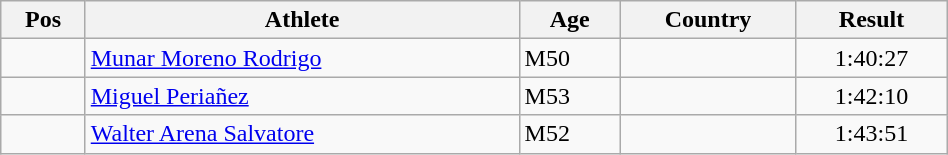<table class="wikitable"  style="text-align:center; width:50%;">
<tr>
<th>Pos</th>
<th>Athlete</th>
<th>Age</th>
<th>Country</th>
<th>Result</th>
</tr>
<tr>
<td align=center></td>
<td align=left><a href='#'>Munar Moreno Rodrigo</a></td>
<td align=left>M50</td>
<td align=left></td>
<td>1:40:27</td>
</tr>
<tr>
<td align=center></td>
<td align=left><a href='#'>Miguel Periañez</a></td>
<td align=left>M53</td>
<td align=left></td>
<td>1:42:10</td>
</tr>
<tr>
<td align=center></td>
<td align=left><a href='#'>Walter Arena Salvatore</a></td>
<td align=left>M52</td>
<td align=left></td>
<td>1:43:51</td>
</tr>
</table>
